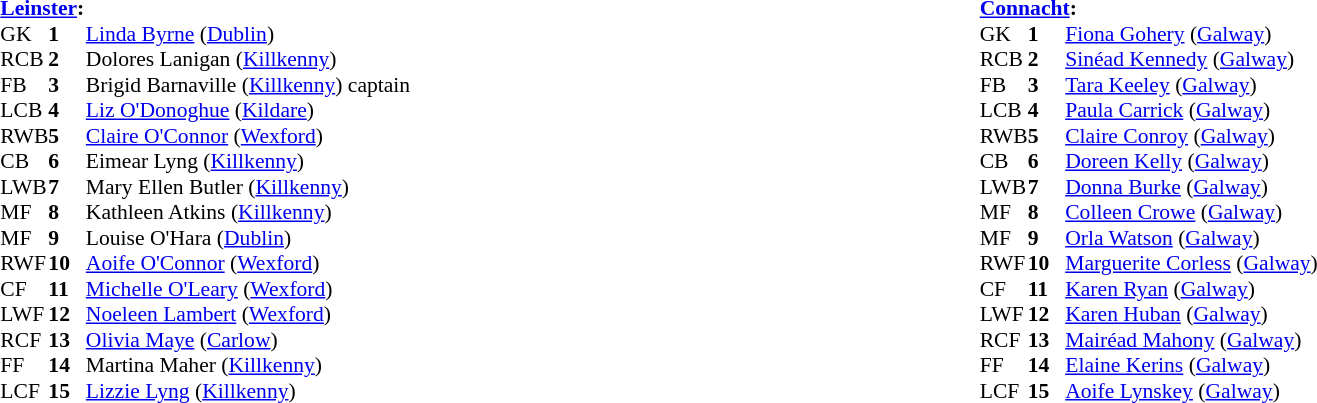<table width="100%">
<tr>
<td valign="top"></td>
<td valign="top" width="50%"><br><table style="font-size: 90%" cellspacing="0" cellpadding="0" align=center>
<tr>
<td colspan="4"><strong><a href='#'>Leinster</a>:</strong></td>
</tr>
<tr>
<th width="25"></th>
<th width="25"></th>
</tr>
<tr>
<td>GK</td>
<td><strong>1</strong></td>
<td><a href='#'>Linda Byrne</a> (<a href='#'>Dublin</a>)</td>
</tr>
<tr>
<td>RCB</td>
<td><strong>2</strong></td>
<td>Dolores Lanigan (<a href='#'>Killkenny</a>)</td>
</tr>
<tr>
<td>FB</td>
<td><strong>3</strong></td>
<td>Brigid Barnaville (<a href='#'>Killkenny</a>) captain</td>
</tr>
<tr>
<td>LCB</td>
<td><strong>4</strong></td>
<td><a href='#'>Liz O'Donoghue</a> (<a href='#'>Kildare</a>)</td>
</tr>
<tr>
<td>RWB</td>
<td><strong>5</strong></td>
<td><a href='#'>Claire O'Connor</a> (<a href='#'>Wexford</a>)</td>
</tr>
<tr>
<td>CB</td>
<td><strong>6</strong></td>
<td>Eimear Lyng (<a href='#'>Killkenny</a>)</td>
</tr>
<tr>
<td>LWB</td>
<td><strong>7</strong></td>
<td>Mary Ellen Butler (<a href='#'>Killkenny</a>)</td>
</tr>
<tr>
<td>MF</td>
<td><strong>8</strong></td>
<td>Kathleen Atkins (<a href='#'>Killkenny</a>)</td>
</tr>
<tr>
<td>MF</td>
<td><strong>9</strong></td>
<td>Louise O'Hara (<a href='#'>Dublin</a>)</td>
</tr>
<tr>
<td>RWF</td>
<td><strong>10</strong></td>
<td><a href='#'>Aoife O'Connor</a> (<a href='#'>Wexford</a>)</td>
</tr>
<tr>
<td>CF</td>
<td><strong>11</strong></td>
<td><a href='#'>Michelle O'Leary</a> (<a href='#'>Wexford</a>)</td>
</tr>
<tr>
<td>LWF</td>
<td><strong>12</strong></td>
<td><a href='#'>Noeleen Lambert</a> (<a href='#'>Wexford</a>)</td>
</tr>
<tr>
<td>RCF</td>
<td><strong>13</strong></td>
<td><a href='#'>Olivia Maye</a> (<a href='#'>Carlow</a>)</td>
</tr>
<tr>
<td>FF</td>
<td><strong>14</strong></td>
<td>Martina Maher (<a href='#'>Killkenny</a>)</td>
</tr>
<tr>
<td>LCF</td>
<td><strong>15</strong></td>
<td><a href='#'>Lizzie Lyng</a> (<a href='#'>Killkenny</a>)</td>
</tr>
<tr>
</tr>
</table>
</td>
<td valign="top" width="50%"><br><table style="font-size: 90%" cellspacing="0" cellpadding="0" align=center>
<tr>
<td colspan="4"><strong><a href='#'>Connacht</a>:</strong></td>
</tr>
<tr>
<th width="25"></th>
<th width="25"></th>
</tr>
<tr>
<td>GK</td>
<td><strong>1</strong></td>
<td><a href='#'>Fiona Gohery</a> (<a href='#'>Galway</a>)</td>
</tr>
<tr>
<td>RCB</td>
<td><strong>2</strong></td>
<td><a href='#'>Sinéad Kennedy</a> (<a href='#'>Galway</a>)</td>
</tr>
<tr>
<td>FB</td>
<td><strong>3</strong></td>
<td><a href='#'>Tara Keeley</a> (<a href='#'>Galway</a>)</td>
</tr>
<tr>
<td>LCB</td>
<td><strong>4</strong></td>
<td><a href='#'>Paula Carrick</a> (<a href='#'>Galway</a>)</td>
</tr>
<tr>
<td>RWB</td>
<td><strong>5</strong></td>
<td><a href='#'>Claire Conroy</a> (<a href='#'>Galway</a>)</td>
</tr>
<tr>
<td>CB</td>
<td><strong>6</strong></td>
<td><a href='#'>Doreen Kelly</a> (<a href='#'>Galway</a>)</td>
</tr>
<tr>
<td>LWB</td>
<td><strong>7</strong></td>
<td><a href='#'>Donna Burke</a> (<a href='#'>Galway</a>)</td>
</tr>
<tr>
<td>MF</td>
<td><strong>8</strong></td>
<td><a href='#'>Colleen Crowe</a> (<a href='#'>Galway</a>)</td>
</tr>
<tr>
<td>MF</td>
<td><strong>9</strong></td>
<td><a href='#'>Orla Watson</a> (<a href='#'>Galway</a>)</td>
</tr>
<tr>
<td>RWF</td>
<td><strong>10</strong></td>
<td><a href='#'>Marguerite Corless</a> (<a href='#'>Galway</a>)</td>
</tr>
<tr>
<td>CF</td>
<td><strong>11</strong></td>
<td><a href='#'>Karen Ryan</a> (<a href='#'>Galway</a>)</td>
</tr>
<tr>
<td>LWF</td>
<td><strong>12</strong></td>
<td><a href='#'>Karen Huban</a> (<a href='#'>Galway</a>)</td>
</tr>
<tr>
<td>RCF</td>
<td><strong>13</strong></td>
<td><a href='#'>Mairéad Mahony</a> (<a href='#'>Galway</a>)</td>
</tr>
<tr>
<td>FF</td>
<td><strong>14</strong></td>
<td><a href='#'>Elaine Kerins</a> (<a href='#'>Galway</a>)</td>
</tr>
<tr>
<td>LCF</td>
<td><strong>15</strong></td>
<td><a href='#'>Aoife Lynskey</a> (<a href='#'>Galway</a>)</td>
</tr>
<tr>
</tr>
</table>
</td>
</tr>
</table>
